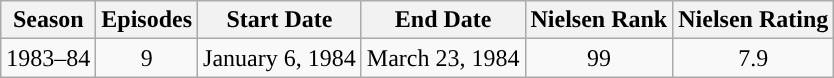<table class="wikitable" style="text-align: center">
<tr>
<th>Season</th>
<th>Episodes</th>
<th>Start Date</th>
<th>End Date</th>
<th>Nielsen Rank</th>
<th>Nielsen Rating</th>
</tr>
<tr>
<td style="text-align:center">1983–84</td>
<td style="text-align:center">9</td>
<td style="text-align:center">January 6, 1984</td>
<td style="text-align:center">March 23, 1984</td>
<td style="text-align:center:">99</td>
<td style="text-align:center">7.9</td>
</tr>
</table>
